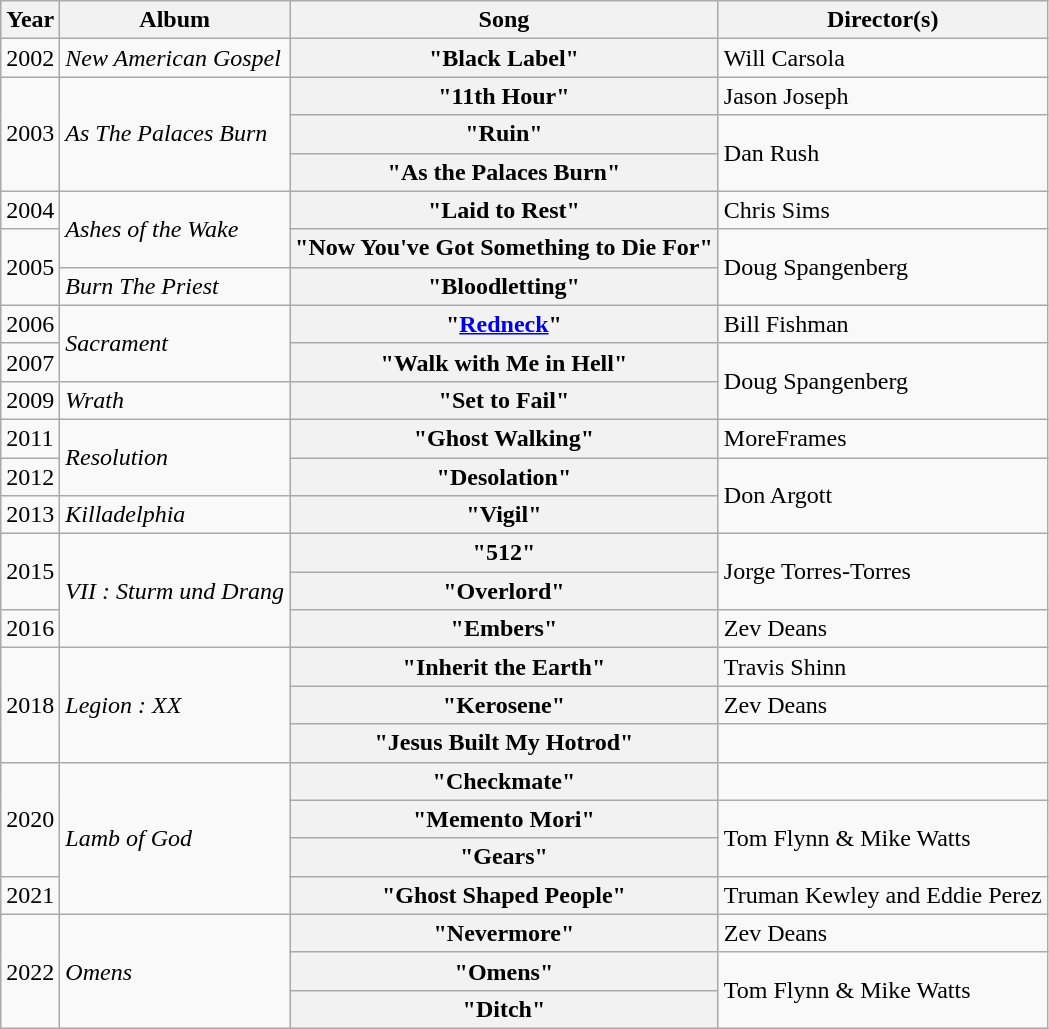<table class="wikitable plainrowheaders">
<tr>
<th>Year</th>
<th>Album</th>
<th>Song</th>
<th>Director(s)</th>
</tr>
<tr>
<td>2002</td>
<td><em>New American Gospel</em></td>
<th scope="row">"Black Label"</th>
<td>Will Carsola</td>
</tr>
<tr>
<td rowspan="3">2003</td>
<td rowspan="3"><em>As The Palaces Burn</em></td>
<th scope="row">"11th Hour"</th>
<td>Jason Joseph</td>
</tr>
<tr>
<th scope="row">"Ruin"</th>
<td rowspan="2">Dan Rush</td>
</tr>
<tr>
<th scope="row">"As the Palaces Burn"</th>
</tr>
<tr>
<td>2004</td>
<td rowspan="2"><em>Ashes of the Wake</em></td>
<th scope="row">"Laid to Rest"</th>
<td>Chris Sims</td>
</tr>
<tr>
<td rowspan="2">2005</td>
<th scope="row">"Now You've Got Something to Die For"</th>
<td rowspan="2">Doug Spangenberg</td>
</tr>
<tr>
<td><em>Burn The Priest</em></td>
<th scope="row">"Bloodletting"</th>
</tr>
<tr>
<td>2006</td>
<td rowspan="2"><em>Sacrament</em></td>
<th scope="row">"<a href='#'>Redneck</a>"</th>
<td>Bill Fishman</td>
</tr>
<tr>
<td>2007</td>
<th scope="row">"Walk with Me in Hell"</th>
<td rowspan="2">Doug Spangenberg</td>
</tr>
<tr>
<td>2009</td>
<td><em>Wrath</em></td>
<th scope="row">"Set to Fail"</th>
</tr>
<tr>
<td>2011</td>
<td rowspan="2"><em>Resolution</em></td>
<th scope="row">"Ghost Walking"</th>
<td>MoreFrames</td>
</tr>
<tr>
<td>2012</td>
<th scope="row">"Desolation"</th>
<td rowspan="2">Don Argott</td>
</tr>
<tr>
<td>2013</td>
<td><em>Killadelphia</em></td>
<th scope="row">"Vigil"</th>
</tr>
<tr>
<td rowspan="2">2015</td>
<td rowspan="3"><em>VII : Sturm und Drang</em></td>
<th scope="row">"512"</th>
<td rowspan="2">Jorge Torres-Torres</td>
</tr>
<tr>
<th scope="row">"Overlord"</th>
</tr>
<tr>
<td>2016</td>
<th scope="row">"Embers"</th>
<td>Zev Deans</td>
</tr>
<tr>
<td rowspan="3">2018</td>
<td rowspan="3"><em>Legion : XX</em></td>
<th scope="row">"Inherit the Earth"</th>
<td>Travis Shinn</td>
</tr>
<tr>
<th scope="row">"Kerosene"</th>
<td>Zev Deans</td>
</tr>
<tr>
<th scope="row">"Jesus Built My Hotrod"</th>
<td></td>
</tr>
<tr>
<td rowspan="3">2020</td>
<td rowspan="4"><em>Lamb of God</em></td>
<th scope="row">"Checkmate"</th>
<td></td>
</tr>
<tr>
<th scope="row">"Memento Mori"</th>
<td rowspan="2">Tom Flynn & Mike Watts</td>
</tr>
<tr>
<th scope="row">"Gears"</th>
</tr>
<tr>
<td>2021</td>
<th scope="row">"Ghost Shaped People"</th>
<td>Truman Kewley and Eddie Perez</td>
</tr>
<tr>
<td rowspan="3">2022</td>
<td rowspan="3"><em>Omens</em></td>
<th scope="row">"Nevermore"</th>
<td>Zev Deans</td>
</tr>
<tr>
<th scope="row">"Omens"</th>
<td rowspan="2">Tom Flynn & Mike Watts</td>
</tr>
<tr>
<th scope="row">"Ditch"</th>
</tr>
</table>
